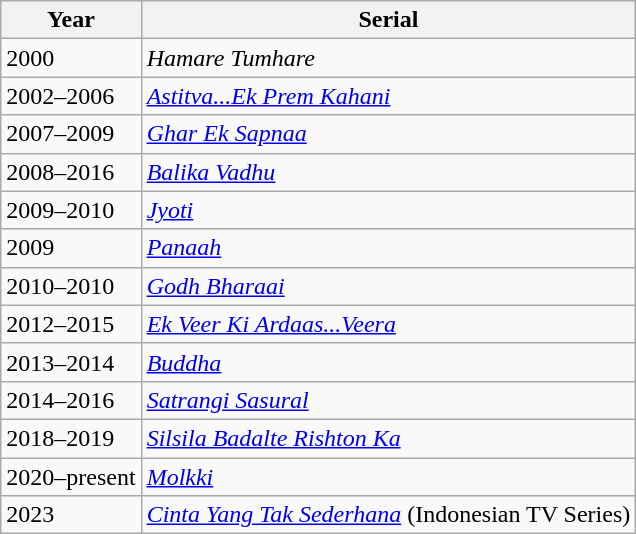<table class="wikitable">
<tr>
<th>Year</th>
<th>Serial</th>
</tr>
<tr>
<td>2000</td>
<td><em>Hamare Tumhare </em></td>
</tr>
<tr>
<td>2002–2006</td>
<td><em><a href='#'>Astitva...Ek Prem Kahani</a></em></td>
</tr>
<tr>
<td>2007–2009</td>
<td><em><a href='#'>Ghar Ek Sapnaa</a></em></td>
</tr>
<tr>
<td>2008–2016</td>
<td><em><a href='#'>Balika Vadhu</a></em></td>
</tr>
<tr>
<td>2009–2010</td>
<td><em><a href='#'>Jyoti</a></em></td>
</tr>
<tr>
<td>2009</td>
<td><em><a href='#'>Panaah</a></em></td>
</tr>
<tr>
<td>2010–2010</td>
<td><em><a href='#'>Godh Bharaai</a></em></td>
</tr>
<tr>
<td>2012–2015</td>
<td><em><a href='#'>Ek Veer Ki Ardaas...Veera</a></em></td>
</tr>
<tr>
<td>2013–2014</td>
<td><em><a href='#'>Buddha</a></em></td>
</tr>
<tr>
<td>2014–2016</td>
<td><em><a href='#'>Satrangi Sasural</a></em></td>
</tr>
<tr>
<td>2018–2019</td>
<td><em><a href='#'>Silsila Badalte Rishton Ka</a></em></td>
</tr>
<tr>
<td>2020–present</td>
<td><em><a href='#'>Molkki</a></em></td>
</tr>
<tr>
<td>2023</td>
<td><em><a href='#'>Cinta Yang Tak Sederhana</a></em> (Indonesian TV Series)</td>
</tr>
</table>
